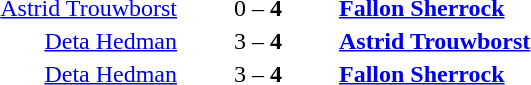<table style="text-align:center">
<tr>
<th width=223></th>
<th width=100></th>
<th width=223></th>
</tr>
<tr>
<td align=right><a href='#'>Astrid Trouwborst</a> </td>
<td>0 – <strong>4</strong></td>
<td align=left> <strong><a href='#'>Fallon Sherrock</a></strong></td>
</tr>
<tr>
<td align=right><a href='#'>Deta Hedman</a> </td>
<td>3 – <strong>4</strong></td>
<td align=left> <strong><a href='#'>Astrid Trouwborst</a></strong></td>
</tr>
<tr>
<td align=right><a href='#'>Deta Hedman</a> </td>
<td>3 – <strong>4</strong></td>
<td align=left> <strong><a href='#'>Fallon Sherrock</a></strong></td>
</tr>
</table>
